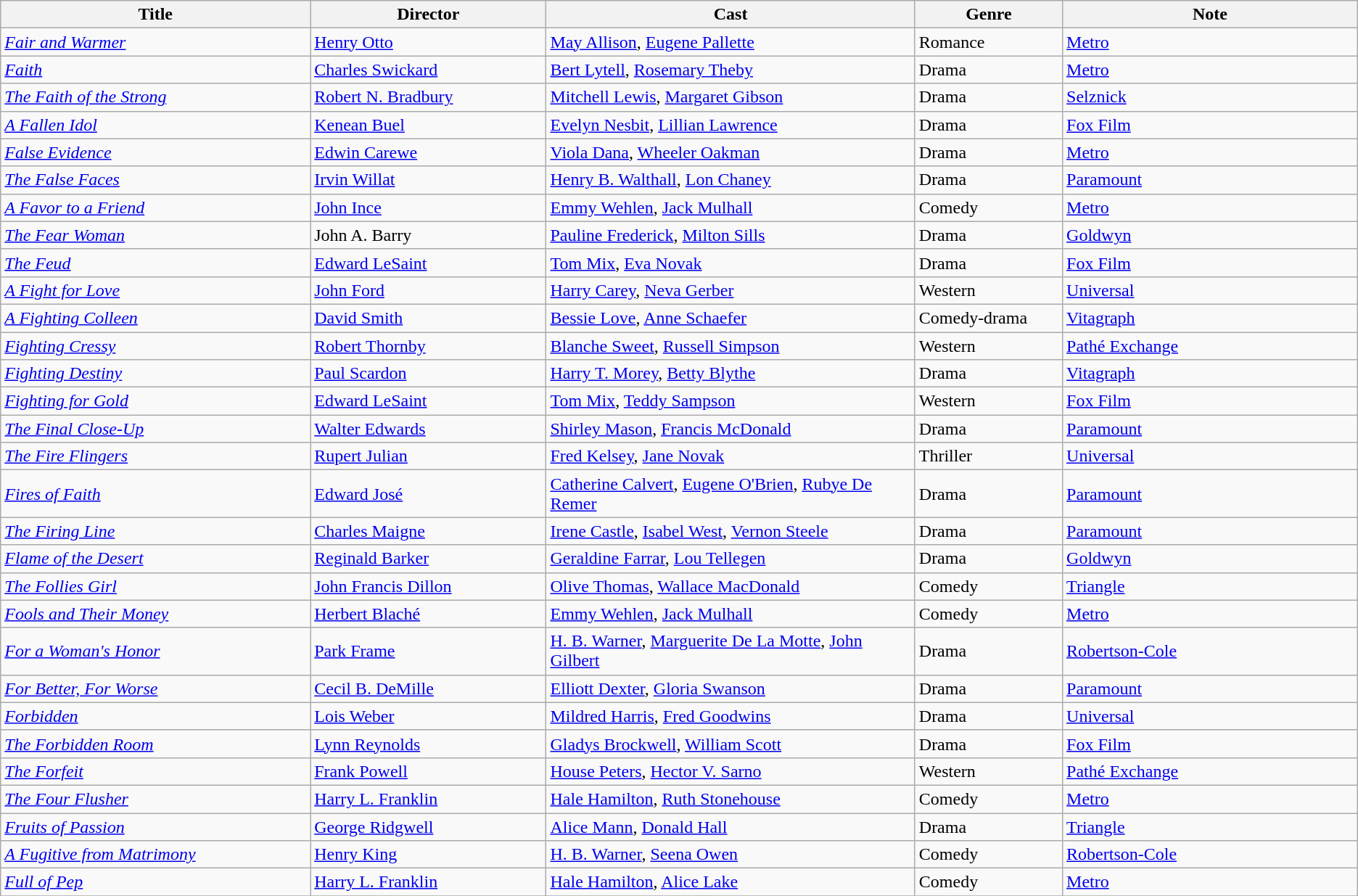<table class="wikitable">
<tr>
<th style="width:21%;">Title</th>
<th style="width:16%;">Director</th>
<th style="width:25%;">Cast</th>
<th style="width:10%;">Genre</th>
<th style="width:20%;">Note</th>
</tr>
<tr>
<td><em><a href='#'>Fair and Warmer</a></em></td>
<td><a href='#'>Henry Otto</a></td>
<td><a href='#'>May Allison</a>, <a href='#'>Eugene Pallette</a></td>
<td>Romance</td>
<td><a href='#'>Metro</a></td>
</tr>
<tr>
<td><em><a href='#'>Faith</a></em></td>
<td><a href='#'>Charles Swickard</a></td>
<td><a href='#'>Bert Lytell</a>, <a href='#'>Rosemary Theby</a></td>
<td>Drama</td>
<td><a href='#'>Metro</a></td>
</tr>
<tr>
<td><em><a href='#'>The Faith of the Strong</a></em></td>
<td><a href='#'>Robert N. Bradbury</a></td>
<td><a href='#'>Mitchell Lewis</a>, <a href='#'>Margaret Gibson</a></td>
<td>Drama</td>
<td><a href='#'>Selznick</a></td>
</tr>
<tr>
<td><em><a href='#'>A Fallen Idol</a></em></td>
<td><a href='#'>Kenean Buel</a></td>
<td><a href='#'>Evelyn Nesbit</a>, <a href='#'>Lillian Lawrence</a></td>
<td>Drama</td>
<td><a href='#'>Fox Film</a></td>
</tr>
<tr>
<td><em><a href='#'>False Evidence</a></em></td>
<td><a href='#'>Edwin Carewe</a></td>
<td><a href='#'>Viola Dana</a>, <a href='#'>Wheeler Oakman</a></td>
<td>Drama</td>
<td><a href='#'>Metro</a></td>
</tr>
<tr>
<td><em><a href='#'>The False Faces</a></em></td>
<td><a href='#'>Irvin Willat</a></td>
<td><a href='#'>Henry B. Walthall</a>, <a href='#'>Lon Chaney</a></td>
<td>Drama</td>
<td><a href='#'>Paramount</a></td>
</tr>
<tr>
<td><em><a href='#'>A Favor to a Friend</a></em></td>
<td><a href='#'>John Ince</a></td>
<td><a href='#'>Emmy Wehlen</a>, <a href='#'>Jack Mulhall</a></td>
<td>Comedy</td>
<td><a href='#'>Metro</a></td>
</tr>
<tr>
<td><em><a href='#'>The Fear Woman</a></em></td>
<td>John A. Barry</td>
<td><a href='#'>Pauline Frederick</a>, <a href='#'>Milton Sills</a></td>
<td>Drama</td>
<td><a href='#'>Goldwyn</a></td>
</tr>
<tr>
<td><em><a href='#'>The Feud</a></em></td>
<td><a href='#'>Edward LeSaint</a></td>
<td><a href='#'>Tom Mix</a>, <a href='#'>Eva Novak</a></td>
<td>Drama</td>
<td><a href='#'>Fox Film</a></td>
</tr>
<tr>
<td><em><a href='#'>A Fight for Love</a></em></td>
<td><a href='#'>John Ford</a></td>
<td><a href='#'>Harry Carey</a>, <a href='#'>Neva Gerber</a></td>
<td>Western</td>
<td><a href='#'>Universal</a></td>
</tr>
<tr>
<td><em><a href='#'>A Fighting Colleen</a></em></td>
<td><a href='#'>David Smith</a></td>
<td><a href='#'>Bessie Love</a>, <a href='#'>Anne Schaefer</a></td>
<td>Comedy-drama</td>
<td><a href='#'>Vitagraph</a></td>
</tr>
<tr>
<td><em><a href='#'>Fighting Cressy</a></em></td>
<td><a href='#'>Robert Thornby</a></td>
<td><a href='#'>Blanche Sweet</a>, <a href='#'>Russell Simpson</a></td>
<td>Western</td>
<td><a href='#'>Pathé Exchange</a></td>
</tr>
<tr>
<td><em><a href='#'>Fighting Destiny</a></em></td>
<td><a href='#'>Paul Scardon</a></td>
<td><a href='#'>Harry T. Morey</a>, <a href='#'>Betty Blythe</a></td>
<td>Drama</td>
<td><a href='#'>Vitagraph</a></td>
</tr>
<tr>
<td><em><a href='#'>Fighting for Gold</a></em></td>
<td><a href='#'>Edward LeSaint</a></td>
<td><a href='#'>Tom Mix</a>, <a href='#'>Teddy Sampson</a></td>
<td>Western</td>
<td><a href='#'>Fox Film</a></td>
</tr>
<tr>
<td><em><a href='#'>The Final Close-Up</a></em></td>
<td><a href='#'>Walter Edwards</a></td>
<td><a href='#'>Shirley Mason</a>, <a href='#'>Francis McDonald</a></td>
<td>Drama</td>
<td><a href='#'>Paramount</a></td>
</tr>
<tr>
<td><em><a href='#'>The Fire Flingers</a></em></td>
<td><a href='#'>Rupert Julian</a></td>
<td><a href='#'>Fred Kelsey</a>, <a href='#'>Jane Novak</a></td>
<td>Thriller</td>
<td><a href='#'>Universal</a></td>
</tr>
<tr>
<td><em><a href='#'>Fires of Faith</a></em></td>
<td><a href='#'>Edward José</a></td>
<td><a href='#'>Catherine Calvert</a>, <a href='#'>Eugene O'Brien</a>, <a href='#'>Rubye De Remer</a></td>
<td>Drama</td>
<td><a href='#'>Paramount</a></td>
</tr>
<tr>
<td><em><a href='#'>The Firing Line</a></em></td>
<td><a href='#'>Charles Maigne</a></td>
<td><a href='#'>Irene Castle</a>, <a href='#'>Isabel West</a>, <a href='#'>Vernon Steele</a></td>
<td>Drama</td>
<td><a href='#'>Paramount</a></td>
</tr>
<tr>
<td><em><a href='#'>Flame of the Desert</a></em></td>
<td><a href='#'>Reginald Barker</a></td>
<td><a href='#'>Geraldine Farrar</a>, <a href='#'>Lou Tellegen</a></td>
<td>Drama</td>
<td><a href='#'>Goldwyn</a></td>
</tr>
<tr>
<td><em><a href='#'>The Follies Girl</a></em></td>
<td><a href='#'>John Francis Dillon</a></td>
<td><a href='#'>Olive Thomas</a>, <a href='#'>Wallace MacDonald</a></td>
<td>Comedy</td>
<td><a href='#'>Triangle</a></td>
</tr>
<tr>
<td><em><a href='#'>Fools and Their Money</a></em></td>
<td><a href='#'>Herbert Blaché</a></td>
<td><a href='#'>Emmy Wehlen</a>, <a href='#'>Jack Mulhall</a></td>
<td>Comedy</td>
<td><a href='#'>Metro</a></td>
</tr>
<tr>
<td><em><a href='#'>For a Woman's Honor</a></em></td>
<td><a href='#'>Park Frame</a></td>
<td><a href='#'>H. B. Warner</a>, <a href='#'>Marguerite De La Motte</a>, <a href='#'>John Gilbert</a></td>
<td>Drama</td>
<td><a href='#'>Robertson-Cole</a></td>
</tr>
<tr>
<td><em><a href='#'>For Better, For Worse</a></em></td>
<td><a href='#'>Cecil B. DeMille</a></td>
<td><a href='#'>Elliott Dexter</a>, <a href='#'>Gloria Swanson</a></td>
<td>Drama</td>
<td><a href='#'>Paramount</a></td>
</tr>
<tr>
<td><em><a href='#'>Forbidden</a></em></td>
<td><a href='#'>Lois Weber</a></td>
<td><a href='#'>Mildred Harris</a>, <a href='#'>Fred Goodwins</a></td>
<td>Drama</td>
<td><a href='#'>Universal</a></td>
</tr>
<tr>
<td><em><a href='#'>The Forbidden Room</a></em></td>
<td><a href='#'>Lynn Reynolds</a></td>
<td><a href='#'>Gladys Brockwell</a>, <a href='#'>William Scott</a></td>
<td>Drama</td>
<td><a href='#'>Fox Film</a></td>
</tr>
<tr>
<td><em><a href='#'>The Forfeit</a></em></td>
<td><a href='#'>Frank Powell</a></td>
<td><a href='#'>House Peters</a>, <a href='#'>Hector V. Sarno</a></td>
<td>Western</td>
<td><a href='#'>Pathé Exchange</a></td>
</tr>
<tr>
<td><em><a href='#'>The Four Flusher</a></em></td>
<td><a href='#'>Harry L. Franklin</a></td>
<td><a href='#'>Hale Hamilton</a>, <a href='#'>Ruth Stonehouse</a></td>
<td>Comedy</td>
<td><a href='#'>Metro</a></td>
</tr>
<tr>
<td><em><a href='#'>Fruits of Passion</a></em></td>
<td><a href='#'>George Ridgwell</a></td>
<td><a href='#'>Alice Mann</a>, <a href='#'>Donald Hall</a></td>
<td>Drama</td>
<td><a href='#'>Triangle</a></td>
</tr>
<tr>
<td><em><a href='#'>A Fugitive from Matrimony</a></em></td>
<td><a href='#'>Henry King</a></td>
<td><a href='#'>H. B. Warner</a>, <a href='#'>Seena Owen</a></td>
<td>Comedy</td>
<td><a href='#'>Robertson-Cole</a></td>
</tr>
<tr>
<td><em><a href='#'>Full of Pep</a></em></td>
<td><a href='#'>Harry L. Franklin</a></td>
<td><a href='#'>Hale Hamilton</a>, <a href='#'>Alice Lake</a></td>
<td>Comedy</td>
<td><a href='#'>Metro</a></td>
</tr>
<tr>
</tr>
</table>
